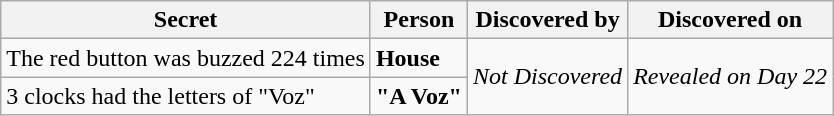<table class="wikitable">
<tr>
<th>Secret</th>
<th>Person</th>
<th>Discovered by</th>
<th>Discovered on</th>
</tr>
<tr>
<td>The red button was buzzed 224 times</td>
<td><strong>House</strong></td>
<td rowspan=2><em>Not Discovered</em></td>
<td rowspan=2><em>Revealed on Day 22</em></td>
</tr>
<tr>
<td>3 clocks had the letters of "Voz"</td>
<td><strong>"A Voz"</strong></td>
</tr>
</table>
